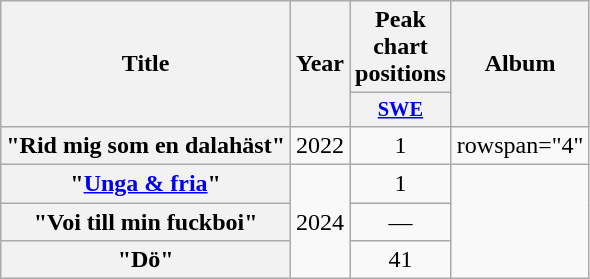<table class="wikitable plainrowheaders" style="text-align:center;">
<tr>
<th scope="col" rowspan="2">Title</th>
<th scope="col" rowspan="2">Year</th>
<th scope="col" colspan="1">Peak chart positions</th>
<th scope="col" rowspan="2">Album</th>
</tr>
<tr>
<th scope="col" style="width:3em;font-size:85%;"><a href='#'>SWE</a><br></th>
</tr>
<tr>
<th scope="row">"Rid mig som en dalahäst"</th>
<td>2022</td>
<td>1</td>
<td>rowspan="4" </td>
</tr>
<tr>
<th scope="row">"<a href='#'>Unga & fria</a>"</th>
<td rowspan="3">2024</td>
<td>1<br></td>
</tr>
<tr>
<th scope="row">"Voi till min fuckboi"<br></th>
<td>—</td>
</tr>
<tr>
<th scope="row">"Dö"<br></th>
<td>41<br></td>
</tr>
</table>
